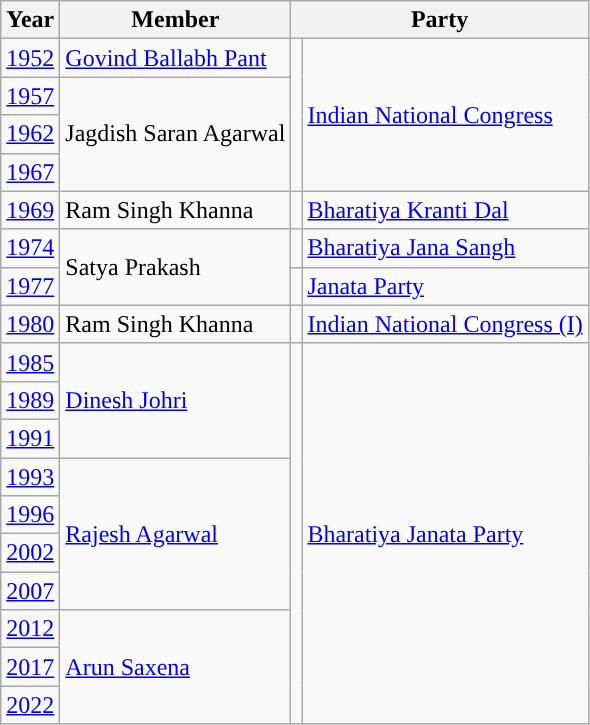<table class="wikitable">
<tr>
<th>Year</th>
<th>Member</th>
<th colspan="2">Party</th>
</tr>
<tr>
<td><a href='#'>1952</a></td>
<td><a href='#'>Govind Ballabh Pant</a></td>
<td rowspan="4" style="background-color: "></td>
<td rowspan="4"><a href='#'>Indian National Congress</a></td>
</tr>
<tr>
<td><a href='#'>1957</a></td>
<td rowspan="3">Jagdish Saran Agarwal</td>
</tr>
<tr>
<td><a href='#'>1962</a></td>
</tr>
<tr>
<td><a href='#'>1967</a></td>
</tr>
<tr>
<td><a href='#'>1969</a></td>
<td>Ram Singh Khanna</td>
<td style="background-color: "></td>
<td><a href='#'>Bharatiya Kranti Dal</a></td>
</tr>
<tr>
<td><a href='#'>1974</a></td>
<td rowspan="2">Satya Prakash</td>
<td style="background-color: "></td>
<td><a href='#'>Bharatiya Jana Sangh</a></td>
</tr>
<tr>
<td><a href='#'>1977</a></td>
<td style="background-color: "></td>
<td><a href='#'>Janata Party</a></td>
</tr>
<tr>
<td><a href='#'>1980</a></td>
<td>Ram Singh Khanna</td>
<td style="background-color: "></td>
<td><a href='#'>Indian National Congress (I)</a></td>
</tr>
<tr>
<td><a href='#'>1985</a></td>
<td rowspan="3"><a href='#'>Dinesh Johri</a></td>
<td rowspan="10" style="background-color: "></td>
<td rowspan="10"><a href='#'>Bharatiya Janata Party</a></td>
</tr>
<tr>
<td><a href='#'>1989</a></td>
</tr>
<tr>
<td><a href='#'>1991</a></td>
</tr>
<tr>
<td><a href='#'>1993</a></td>
<td rowspan="4"><a href='#'>Rajesh Agarwal</a></td>
</tr>
<tr>
<td><a href='#'>1996</a></td>
</tr>
<tr>
<td><a href='#'>2002</a></td>
</tr>
<tr>
<td><a href='#'>2007</a></td>
</tr>
<tr>
<td><a href='#'>2012</a></td>
<td rowspan="3"><a href='#'>Arun Saxena</a></td>
</tr>
<tr>
<td><a href='#'>2017</a></td>
</tr>
<tr>
<td><a href='#'>2022</a></td>
</tr>
</table>
